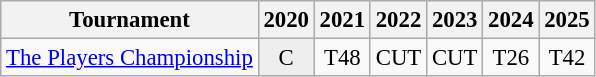<table class="wikitable" style="font-size:95%;text-align:center;">
<tr>
<th>Tournament</th>
<th>2020</th>
<th>2021</th>
<th>2022</th>
<th>2023</th>
<th>2024</th>
<th>2025</th>
</tr>
<tr>
<td align=left><a href='#'>The Players Championship</a></td>
<td style="background:#eeeeee;">C</td>
<td>T48</td>
<td>CUT</td>
<td>CUT</td>
<td>T26</td>
<td>T42</td>
</tr>
</table>
